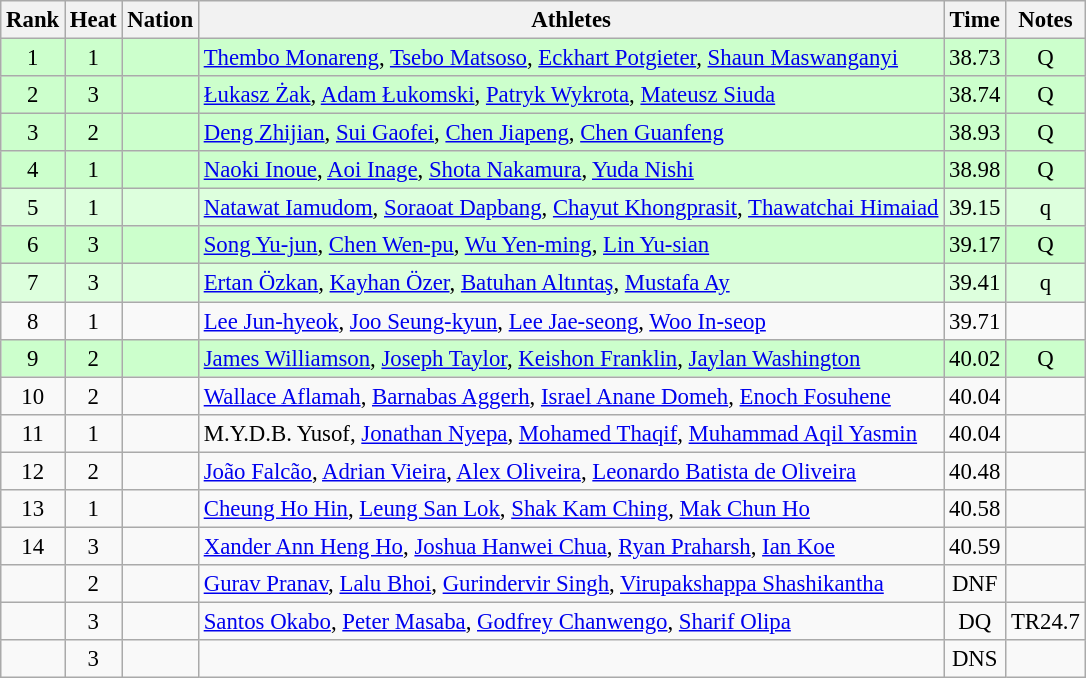<table class="wikitable sortable" style="text-align:center;font-size:95%">
<tr>
<th>Rank</th>
<th>Heat</th>
<th>Nation</th>
<th>Athletes</th>
<th>Time</th>
<th>Notes</th>
</tr>
<tr bgcolor=ccffcc>
<td>1</td>
<td>1</td>
<td align=left></td>
<td align=left><a href='#'>Thembo Monareng</a>, <a href='#'>Tsebo Matsoso</a>, <a href='#'>Eckhart Potgieter</a>, <a href='#'>Shaun Maswanganyi</a></td>
<td>38.73</td>
<td>Q</td>
</tr>
<tr bgcolor=ccffcc>
<td>2</td>
<td>3</td>
<td align=left></td>
<td align=left><a href='#'>Łukasz Żak</a>, <a href='#'>Adam Łukomski</a>, <a href='#'>Patryk Wykrota</a>, <a href='#'>Mateusz Siuda</a></td>
<td>38.74</td>
<td>Q</td>
</tr>
<tr bgcolor=ccffcc>
<td>3</td>
<td>2</td>
<td align=left></td>
<td align=left><a href='#'>Deng Zhijian</a>, <a href='#'>Sui Gaofei</a>, <a href='#'>Chen Jiapeng</a>, <a href='#'>Chen Guanfeng</a></td>
<td>38.93</td>
<td>Q</td>
</tr>
<tr bgcolor=ccffcc>
<td>4</td>
<td>1</td>
<td align=left></td>
<td align=left><a href='#'>Naoki Inoue</a>, <a href='#'>Aoi Inage</a>, <a href='#'>Shota Nakamura</a>, <a href='#'>Yuda Nishi</a></td>
<td>38.98</td>
<td>Q</td>
</tr>
<tr bgcolor=ddffdd>
<td>5</td>
<td>1</td>
<td align=left></td>
<td align=left><a href='#'>Natawat Iamudom</a>, <a href='#'>Soraoat Dapbang</a>, <a href='#'>Chayut Khongprasit</a>, <a href='#'>Thawatchai Himaiad</a></td>
<td>39.15</td>
<td>q</td>
</tr>
<tr bgcolor=ccffcc>
<td>6</td>
<td>3</td>
<td align=left></td>
<td align=left><a href='#'>Song Yu-jun</a>, <a href='#'>Chen Wen-pu</a>, <a href='#'>Wu Yen-ming</a>, <a href='#'>Lin Yu-sian</a></td>
<td>39.17</td>
<td>Q</td>
</tr>
<tr bgcolor=ddffdd>
<td>7</td>
<td>3</td>
<td align=left></td>
<td align=left><a href='#'>Ertan Özkan</a>, <a href='#'>Kayhan Özer</a>, <a href='#'>Batuhan Altıntaş</a>, <a href='#'>Mustafa Ay</a></td>
<td>39.41</td>
<td>q</td>
</tr>
<tr>
<td>8</td>
<td>1</td>
<td align=left></td>
<td align=left><a href='#'>Lee Jun-hyeok</a>, <a href='#'>Joo Seung-kyun</a>, <a href='#'>Lee Jae-seong</a>, <a href='#'>Woo In-seop</a></td>
<td>39.71</td>
<td></td>
</tr>
<tr bgcolor=ccffcc>
<td>9</td>
<td>2</td>
<td align=left></td>
<td align=left><a href='#'>James Williamson</a>, <a href='#'>Joseph Taylor</a>, <a href='#'>Keishon Franklin</a>, <a href='#'>Jaylan Washington</a></td>
<td>40.02</td>
<td>Q</td>
</tr>
<tr>
<td>10</td>
<td>2</td>
<td align=left></td>
<td align=left><a href='#'>Wallace Aflamah</a>, <a href='#'>Barnabas Aggerh</a>, <a href='#'>Israel Anane Domeh</a>, <a href='#'>Enoch Fosuhene</a></td>
<td>40.04</td>
<td></td>
</tr>
<tr>
<td>11</td>
<td>1</td>
<td align=left></td>
<td align=left>M.Y.D.B. Yusof, <a href='#'>Jonathan Nyepa</a>, <a href='#'>Mohamed Thaqif</a>, <a href='#'>Muhammad Aqil Yasmin</a></td>
<td>40.04</td>
<td></td>
</tr>
<tr>
<td>12</td>
<td>2</td>
<td align=left></td>
<td align=left><a href='#'>João Falcão</a>, <a href='#'>Adrian Vieira</a>, <a href='#'>Alex Oliveira</a>, <a href='#'>Leonardo Batista de Oliveira</a></td>
<td>40.48</td>
<td></td>
</tr>
<tr>
<td>13</td>
<td>1</td>
<td align=left></td>
<td align=left><a href='#'>Cheung Ho Hin</a>, <a href='#'>Leung San Lok</a>, <a href='#'>Shak Kam Ching</a>, <a href='#'>Mak Chun Ho</a></td>
<td>40.58</td>
<td></td>
</tr>
<tr>
<td>14</td>
<td>3</td>
<td align=left></td>
<td align=left><a href='#'>Xander Ann Heng Ho</a>, <a href='#'>Joshua Hanwei Chua</a>, <a href='#'>Ryan Praharsh</a>, <a href='#'>Ian Koe</a></td>
<td>40.59</td>
<td></td>
</tr>
<tr>
<td></td>
<td>2</td>
<td align=left></td>
<td align=left><a href='#'>Gurav Pranav</a>, <a href='#'>Lalu Bhoi</a>, <a href='#'>Gurindervir Singh</a>, <a href='#'>Virupakshappa Shashikantha</a></td>
<td>DNF</td>
<td></td>
</tr>
<tr>
<td></td>
<td>3</td>
<td align=left></td>
<td align=left><a href='#'>Santos Okabo</a>, <a href='#'>Peter Masaba</a>, <a href='#'>Godfrey Chanwengo</a>, <a href='#'>Sharif Olipa</a></td>
<td>DQ</td>
<td>TR24.7</td>
</tr>
<tr>
<td></td>
<td>3</td>
<td align=left></td>
<td></td>
<td>DNS</td>
<td></td>
</tr>
</table>
